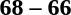<table style="text-align:center">
<tr>
<th width=200></th>
<th width=100></th>
<th width=200></th>
</tr>
<tr>
<td align=right><strong></strong></td>
<td><strong>68 – 66</strong></td>
<td align=left></td>
</tr>
</table>
